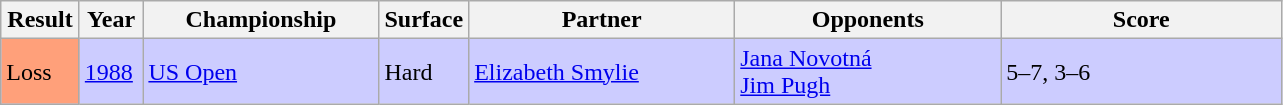<table class="sortable wikitable">
<tr>
<th style="width:45px">Result</th>
<th style="width:35px">Year</th>
<th style="width:150px">Championship</th>
<th style="width:50px">Surface</th>
<th style="width:170px">Partner</th>
<th style="width:170px">Opponents</th>
<th style="width:180px" class="unsortable">Score</th>
</tr>
<tr style="background:#ccf;">
<td style="background:#ffa07a;">Loss</td>
<td><a href='#'>1988</a></td>
<td><a href='#'>US Open</a></td>
<td>Hard</td>
<td> <a href='#'>Elizabeth Smylie</a></td>
<td> <a href='#'>Jana Novotná</a> <br>  <a href='#'>Jim Pugh</a></td>
<td>5–7, 3–6</td>
</tr>
</table>
